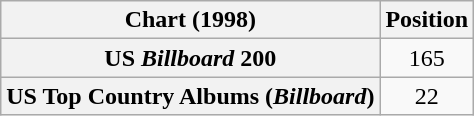<table class="wikitable sortable plainrowheaders" style="text-align:center">
<tr>
<th scope="col">Chart (1998)</th>
<th scope="col">Position</th>
</tr>
<tr>
<th scope="row">US <em>Billboard</em> 200</th>
<td>165</td>
</tr>
<tr>
<th scope="row">US Top Country Albums (<em>Billboard</em>)</th>
<td>22</td>
</tr>
</table>
